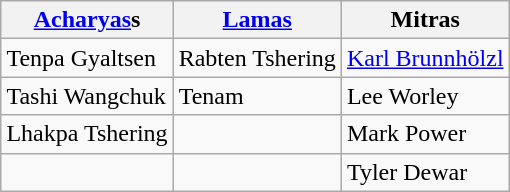<table class="wikitable" style="margin: 1em auto 1em auto">
<tr>
<th><a href='#'>Acharyas</a>s</th>
<th><a href='#'>Lamas</a></th>
<th>Mitras</th>
</tr>
<tr>
<td>Tenpa Gyaltsen</td>
<td>Rabten Tshering</td>
<td><a href='#'>Karl Brunnhölzl</a></td>
</tr>
<tr>
<td>Tashi Wangchuk</td>
<td>Tenam</td>
<td>Lee Worley</td>
</tr>
<tr>
<td>Lhakpa Tshering</td>
<td></td>
<td>Mark Power</td>
</tr>
<tr>
<td></td>
<td></td>
<td>Tyler Dewar</td>
</tr>
</table>
